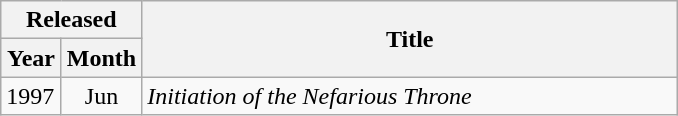<table class="wikitable">
<tr>
<th colspan="2">Released</th>
<th rowspan="2" width="350">Title</th>
</tr>
<tr>
<th style="width:33px;">Year</th>
<th style="width:44px;">Month</th>
</tr>
<tr>
<td>1997</td>
<td align="center">Jun</td>
<td><em>Initiation of the Nefarious Throne</em></td>
</tr>
</table>
